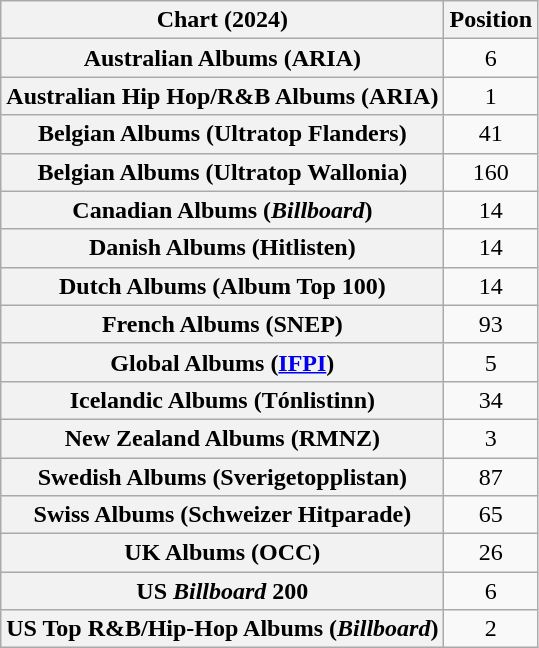<table class="wikitable sortable plainrowheaders" style="text-align:center">
<tr>
<th scope="col">Chart (2024)</th>
<th scope="col">Position</th>
</tr>
<tr>
<th scope="row">Australian Albums (ARIA)</th>
<td>6</td>
</tr>
<tr>
<th scope="row">Australian Hip Hop/R&B Albums (ARIA)</th>
<td>1</td>
</tr>
<tr>
<th scope="row">Belgian Albums (Ultratop Flanders)</th>
<td>41</td>
</tr>
<tr>
<th scope="row">Belgian Albums (Ultratop Wallonia)</th>
<td>160</td>
</tr>
<tr>
<th scope="row">Canadian Albums (<em>Billboard</em>)</th>
<td>14</td>
</tr>
<tr>
<th scope="row">Danish Albums (Hitlisten)</th>
<td>14</td>
</tr>
<tr>
<th scope="row">Dutch Albums (Album Top 100)</th>
<td>14</td>
</tr>
<tr>
<th scope="row">French Albums (SNEP)</th>
<td>93</td>
</tr>
<tr>
<th scope="row">Global Albums (<a href='#'>IFPI</a>)</th>
<td>5</td>
</tr>
<tr>
<th scope="row">Icelandic Albums (Tónlistinn)</th>
<td>34</td>
</tr>
<tr>
<th scope="row">New Zealand Albums (RMNZ)</th>
<td>3</td>
</tr>
<tr>
<th scope="row">Swedish Albums (Sverigetopplistan)</th>
<td>87</td>
</tr>
<tr>
<th scope="row">Swiss Albums (Schweizer Hitparade)</th>
<td>65</td>
</tr>
<tr>
<th scope="row">UK Albums (OCC)</th>
<td>26</td>
</tr>
<tr>
<th scope="row">US <em>Billboard</em> 200</th>
<td>6</td>
</tr>
<tr>
<th scope="row">US Top R&B/Hip-Hop Albums (<em>Billboard</em>)</th>
<td>2</td>
</tr>
</table>
